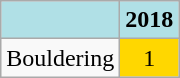<table class="wikitable" style="text-align: center">
<tr>
<th style="background: #b0e0e6"></th>
<th style="background: #b0e0e6">2018</th>
</tr>
<tr>
<td align="left">Bouldering</td>
<td style="background: gold">1</td>
</tr>
</table>
